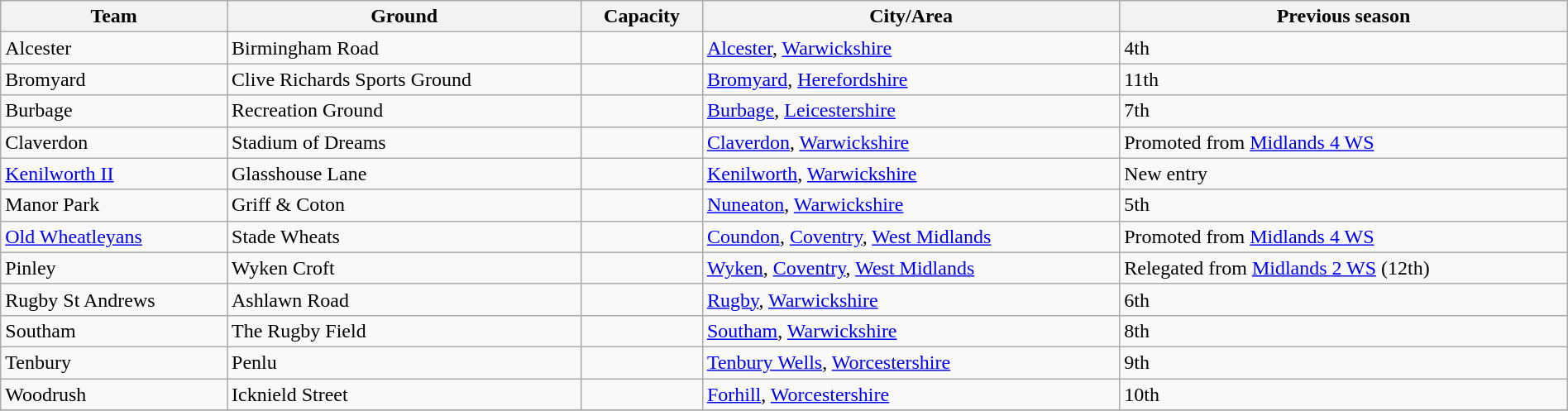<table class="wikitable sortable" width=100%>
<tr>
<th>Team</th>
<th>Ground</th>
<th>Capacity</th>
<th>City/Area</th>
<th>Previous season</th>
</tr>
<tr>
<td>Alcester</td>
<td>Birmingham Road</td>
<td></td>
<td><a href='#'>Alcester</a>, <a href='#'>Warwickshire</a></td>
<td>4th</td>
</tr>
<tr>
<td>Bromyard</td>
<td>Clive Richards Sports Ground</td>
<td></td>
<td><a href='#'>Bromyard</a>, <a href='#'>Herefordshire</a></td>
<td>11th</td>
</tr>
<tr>
<td>Burbage</td>
<td>Recreation Ground</td>
<td></td>
<td><a href='#'>Burbage</a>, <a href='#'>Leicestershire</a></td>
<td>7th</td>
</tr>
<tr>
<td>Claverdon</td>
<td>Stadium of Dreams</td>
<td></td>
<td><a href='#'>Claverdon</a>, <a href='#'>Warwickshire</a></td>
<td>Promoted from <a href='#'>Midlands 4 WS</a></td>
</tr>
<tr>
<td><a href='#'>Kenilworth II</a></td>
<td>Glasshouse Lane</td>
<td></td>
<td><a href='#'>Kenilworth</a>, <a href='#'>Warwickshire</a></td>
<td>New entry</td>
</tr>
<tr>
<td>Manor Park</td>
<td>Griff & Coton</td>
<td></td>
<td><a href='#'>Nuneaton</a>, <a href='#'>Warwickshire</a></td>
<td>5th</td>
</tr>
<tr>
<td><a href='#'>Old Wheatleyans</a></td>
<td>Stade Wheats</td>
<td></td>
<td><a href='#'>Coundon</a>, <a href='#'>Coventry</a>, <a href='#'>West Midlands</a></td>
<td>Promoted from <a href='#'>Midlands 4 WS</a></td>
</tr>
<tr>
<td>Pinley</td>
<td>Wyken Croft</td>
<td></td>
<td><a href='#'>Wyken</a>, <a href='#'>Coventry</a>, <a href='#'>West Midlands</a></td>
<td>Relegated from <a href='#'>Midlands 2 WS</a> (12th)</td>
</tr>
<tr>
<td>Rugby St Andrews</td>
<td>Ashlawn Road</td>
<td></td>
<td><a href='#'>Rugby</a>, <a href='#'>Warwickshire</a></td>
<td>6th</td>
</tr>
<tr>
<td>Southam</td>
<td>The Rugby Field</td>
<td></td>
<td><a href='#'>Southam</a>, <a href='#'>Warwickshire</a></td>
<td>8th</td>
</tr>
<tr>
<td>Tenbury</td>
<td>Penlu</td>
<td></td>
<td><a href='#'>Tenbury Wells</a>, <a href='#'>Worcestershire</a></td>
<td>9th</td>
</tr>
<tr>
<td>Woodrush</td>
<td>Icknield Street</td>
<td></td>
<td><a href='#'>Forhill</a>, <a href='#'>Worcestershire</a></td>
<td>10th</td>
</tr>
<tr>
</tr>
</table>
